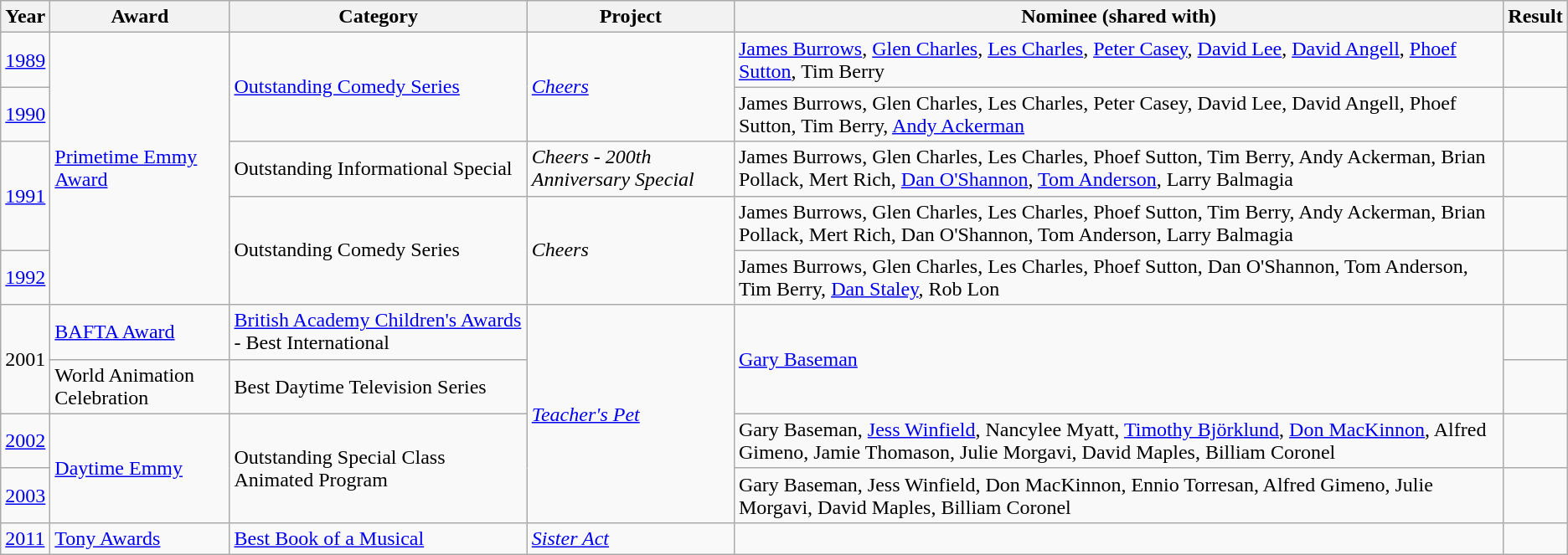<table class="wikitable sortable">
<tr>
<th>Year</th>
<th>Award</th>
<th>Category</th>
<th>Project</th>
<th>Nominee (shared with)</th>
<th>Result</th>
</tr>
<tr>
<td><a href='#'>1989</a></td>
<td rowspan="5"><a href='#'>Primetime Emmy Award</a></td>
<td rowspan="2"><a href='#'>Outstanding Comedy Series</a></td>
<td rowspan="2"><em><a href='#'>Cheers</a></em></td>
<td><a href='#'>James Burrows</a>, <a href='#'>Glen Charles</a>, <a href='#'>Les Charles</a>, <a href='#'>Peter Casey</a>, <a href='#'>David Lee</a>, <a href='#'>David Angell</a>, <a href='#'>Phoef Sutton</a>, Tim Berry</td>
<td></td>
</tr>
<tr>
<td><a href='#'>1990</a></td>
<td>James Burrows, Glen Charles, Les Charles, Peter Casey, David Lee, David Angell, Phoef Sutton, Tim Berry, <a href='#'>Andy Ackerman</a></td>
<td></td>
</tr>
<tr>
<td rowspan="2"><a href='#'>1991</a></td>
<td>Outstanding Informational Special</td>
<td><em>Cheers</em> - <em>200th Anniversary Special</em></td>
<td>James Burrows, Glen Charles, Les Charles, Phoef Sutton, Tim Berry, Andy Ackerman, Brian Pollack, Mert Rich, <a href='#'>Dan O'Shannon</a>, <a href='#'>Tom Anderson</a>, Larry Balmagia</td>
<td></td>
</tr>
<tr>
<td rowspan="2">Outstanding Comedy Series</td>
<td rowspan="2"><em>Cheers</em></td>
<td>James Burrows, Glen Charles, Les Charles, Phoef Sutton, Tim Berry, Andy Ackerman, Brian Pollack, Mert Rich, Dan O'Shannon, Tom Anderson, Larry Balmagia</td>
<td></td>
</tr>
<tr>
<td><a href='#'>1992</a></td>
<td>James Burrows, Glen Charles, Les Charles, Phoef Sutton, Dan O'Shannon, Tom Anderson, Tim Berry, <a href='#'>Dan Staley</a>, Rob Lon</td>
<td></td>
</tr>
<tr>
<td rowspan="2">2001</td>
<td><a href='#'>BAFTA Award</a></td>
<td><a href='#'>British Academy Children's Awards</a> - Best International</td>
<td rowspan="4"><em><a href='#'>Teacher's Pet</a></em></td>
<td rowspan="2"><a href='#'>Gary Baseman</a></td>
<td></td>
</tr>
<tr>
<td>World Animation Celebration</td>
<td>Best Daytime Television Series</td>
<td></td>
</tr>
<tr>
<td><a href='#'>2002</a></td>
<td rowspan="2"><a href='#'>Daytime Emmy</a></td>
<td rowspan="2">Outstanding Special Class Animated Program</td>
<td>Gary Baseman, <a href='#'>Jess Winfield</a>, Nancylee Myatt, <a href='#'>Timothy Björklund</a>, <a href='#'>Don MacKinnon</a>, Alfred Gimeno, Jamie Thomason, Julie Morgavi, David Maples, Billiam Coronel</td>
<td></td>
</tr>
<tr>
<td><a href='#'>2003</a></td>
<td>Gary Baseman, Jess Winfield, Don MacKinnon, Ennio Torresan, Alfred Gimeno, Julie Morgavi, David Maples, Billiam Coronel</td>
<td></td>
</tr>
<tr>
<td><a href='#'>2011</a></td>
<td><a href='#'>Tony Awards</a></td>
<td><a href='#'>Best Book of a Musical</a></td>
<td><em><a href='#'>Sister Act</a></em></td>
<td></td>
<td></td>
</tr>
</table>
